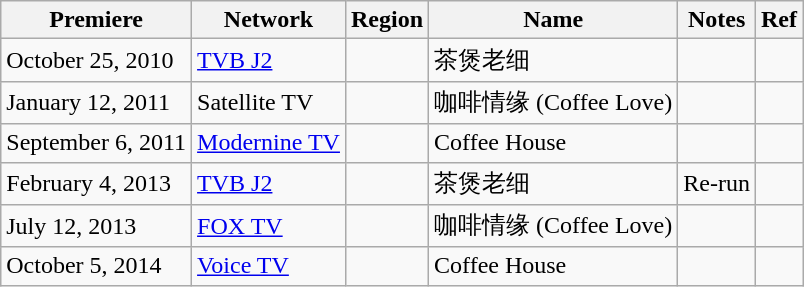<table class="wikitable">
<tr>
<th>Premiere</th>
<th>Network</th>
<th>Region</th>
<th>Name</th>
<th>Notes</th>
<th>Ref</th>
</tr>
<tr>
<td>October 25, 2010</td>
<td><a href='#'>TVB J2</a></td>
<td></td>
<td>茶煲老细</td>
<td></td>
<td></td>
</tr>
<tr>
<td>January 12, 2011</td>
<td>Satellite TV</td>
<td></td>
<td>咖啡情缘 (Coffee Love)</td>
<td></td>
<td></td>
</tr>
<tr>
<td>September 6, 2011</td>
<td><a href='#'>Modernine TV</a></td>
<td></td>
<td>Coffee House</td>
<td></td>
<td></td>
</tr>
<tr>
<td>February 4, 2013</td>
<td><a href='#'>TVB J2</a></td>
<td></td>
<td>茶煲老细</td>
<td>Re-run</td>
<td></td>
</tr>
<tr>
<td>July 12, 2013</td>
<td><a href='#'>FOX TV</a></td>
<td></td>
<td>咖啡情缘 (Coffee Love)</td>
<td></td>
<td></td>
</tr>
<tr>
<td>October 5, 2014</td>
<td><a href='#'>Voice TV</a></td>
<td></td>
<td>Coffee House</td>
<td></td>
<td></td>
</tr>
</table>
